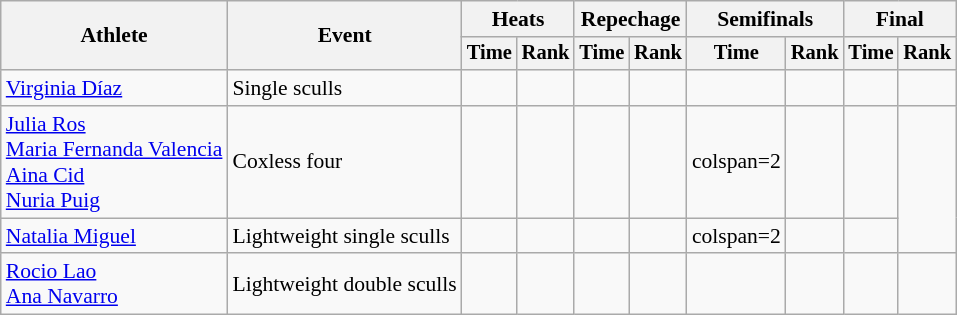<table class="wikitable" style="font-size:90%">
<tr>
<th rowspan="2">Athlete</th>
<th rowspan="2">Event</th>
<th colspan="2">Heats</th>
<th colspan="2">Repechage</th>
<th colspan="2">Semifinals</th>
<th colspan="2">Final</th>
</tr>
<tr style="font-size:95%">
<th>Time</th>
<th>Rank</th>
<th>Time</th>
<th>Rank</th>
<th>Time</th>
<th>Rank</th>
<th>Time</th>
<th>Rank</th>
</tr>
<tr align=center>
<td align=left><a href='#'>Virginia Díaz</a></td>
<td align=left>Single sculls</td>
<td></td>
<td></td>
<td></td>
<td></td>
<td></td>
<td></td>
<td></td>
<td></td>
</tr>
<tr align=center>
<td align=left><a href='#'>Julia Ros</a><br><a href='#'>Maria Fernanda Valencia</a><br><a href='#'>Aina Cid</a><br><a href='#'>Nuria Puig</a></td>
<td align=left>Coxless four</td>
<td></td>
<td></td>
<td></td>
<td></td>
<td>colspan=2</td>
<td></td>
<td></td>
</tr>
<tr align=center>
<td align=left><a href='#'>Natalia Miguel</a></td>
<td align=left>Lightweight single sculls</td>
<td></td>
<td></td>
<td></td>
<td></td>
<td>colspan=2</td>
<td></td>
<td></td>
</tr>
<tr align=center>
<td align=left><a href='#'>Rocio Lao</a><br><a href='#'>Ana Navarro</a></td>
<td align=left>Lightweight double sculls</td>
<td></td>
<td></td>
<td></td>
<td></td>
<td></td>
<td></td>
<td></td>
<td></td>
</tr>
</table>
